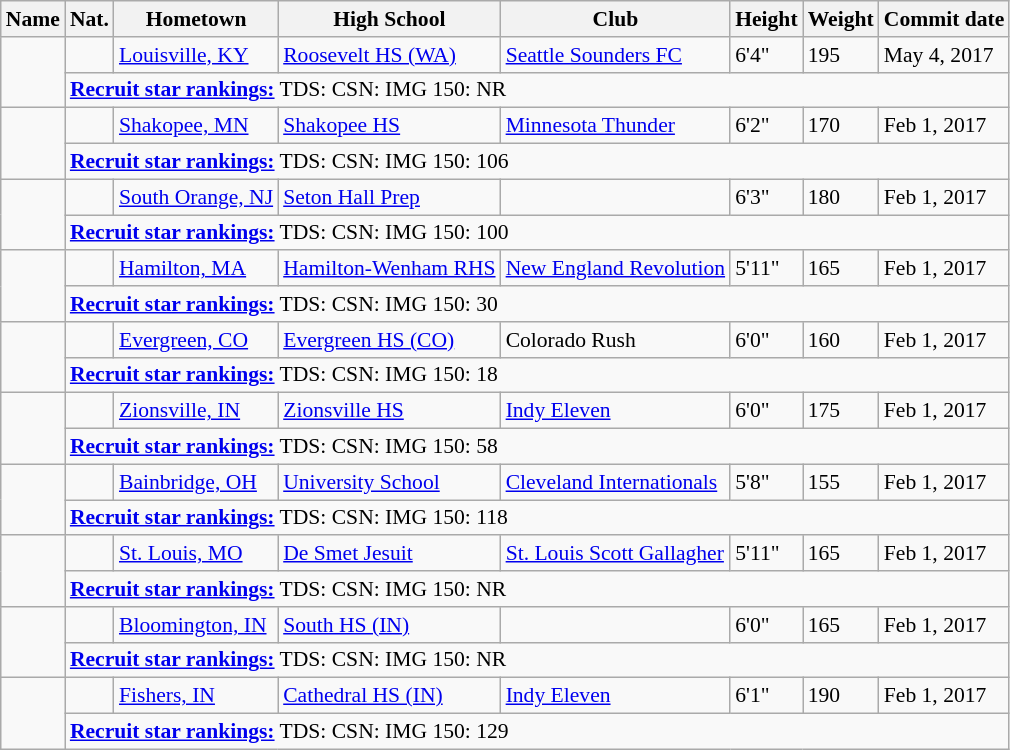<table class="wikitable" style="font-size:90%;" border="1">
<tr>
<th>Name</th>
<th>Nat.</th>
<th>Hometown</th>
<th>High School</th>
<th>Club</th>
<th>Height</th>
<th>Weight</th>
<th>Commit date</th>
</tr>
<tr>
<td rowspan="2"></td>
<td></td>
<td><a href='#'>Louisville, KY</a></td>
<td><a href='#'>Roosevelt HS (WA)</a></td>
<td><a href='#'>Seattle Sounders FC</a></td>
<td>6'4"</td>
<td>195</td>
<td>May 4, 2017</td>
</tr>
<tr>
<td colspan="8"><strong><a href='#'>Recruit star rankings:</a></strong> TDS:  CSN:  IMG 150: NR</td>
</tr>
<tr>
<td rowspan="2"></td>
<td></td>
<td><a href='#'>Shakopee, MN</a></td>
<td><a href='#'>Shakopee HS</a></td>
<td><a href='#'>Minnesota Thunder</a></td>
<td>6'2"</td>
<td>170</td>
<td>Feb 1, 2017</td>
</tr>
<tr>
<td colspan="8"><strong><a href='#'>Recruit star rankings:</a></strong> TDS:  CSN:  IMG 150: 106</td>
</tr>
<tr>
<td rowspan="2"></td>
<td></td>
<td><a href='#'>South Orange, NJ</a></td>
<td><a href='#'>Seton Hall Prep</a></td>
<td></td>
<td>6'3"</td>
<td>180</td>
<td>Feb 1, 2017</td>
</tr>
<tr>
<td colspan="8"><strong><a href='#'>Recruit star rankings:</a></strong> TDS:  CSN:  IMG 150: 100</td>
</tr>
<tr>
<td rowspan="2"></td>
<td></td>
<td><a href='#'>Hamilton, MA</a></td>
<td><a href='#'>Hamilton-Wenham RHS</a></td>
<td><a href='#'>New England Revolution</a></td>
<td>5'11"</td>
<td>165</td>
<td>Feb 1, 2017</td>
</tr>
<tr>
<td colspan="8"><strong><a href='#'>Recruit star rankings:</a></strong> TDS:  CSN:  IMG 150: 30</td>
</tr>
<tr>
<td rowspan="2"></td>
<td></td>
<td><a href='#'>Evergreen, CO</a></td>
<td><a href='#'>Evergreen HS (CO)</a></td>
<td>Colorado Rush</td>
<td>6'0"</td>
<td>160</td>
<td>Feb 1, 2017</td>
</tr>
<tr>
<td colspan="8"><strong><a href='#'>Recruit star rankings:</a></strong> TDS:  CSN:  IMG 150: 18</td>
</tr>
<tr>
<td rowspan="2"></td>
<td></td>
<td><a href='#'>Zionsville, IN</a></td>
<td><a href='#'>Zionsville HS</a></td>
<td><a href='#'>Indy Eleven</a></td>
<td>6'0"</td>
<td>175</td>
<td>Feb 1, 2017</td>
</tr>
<tr>
<td colspan="8"><strong><a href='#'>Recruit star rankings:</a></strong> TDS:  CSN:  IMG 150: 58</td>
</tr>
<tr>
<td rowspan="2"></td>
<td></td>
<td><a href='#'>Bainbridge, OH</a></td>
<td><a href='#'>University School</a></td>
<td><a href='#'>Cleveland Internationals</a></td>
<td>5'8"</td>
<td>155</td>
<td>Feb 1, 2017</td>
</tr>
<tr>
<td colspan="8"><strong><a href='#'>Recruit star rankings:</a></strong> TDS:  CSN:  IMG 150: 118</td>
</tr>
<tr>
<td rowspan="2"></td>
<td></td>
<td><a href='#'>St. Louis, MO</a></td>
<td><a href='#'>De Smet Jesuit</a></td>
<td><a href='#'>St. Louis Scott Gallagher</a></td>
<td>5'11"</td>
<td>165</td>
<td>Feb 1, 2017</td>
</tr>
<tr>
<td colspan="8"><strong><a href='#'>Recruit star rankings:</a></strong> TDS:  CSN:  IMG 150: NR</td>
</tr>
<tr>
<td rowspan="2"></td>
<td></td>
<td><a href='#'>Bloomington, IN</a></td>
<td><a href='#'>South HS (IN)</a></td>
<td></td>
<td>6'0"</td>
<td>165</td>
<td>Feb 1, 2017</td>
</tr>
<tr>
<td colspan="8"><strong><a href='#'>Recruit star rankings:</a></strong> TDS:  CSN:  IMG 150: NR</td>
</tr>
<tr>
<td rowspan="2"></td>
<td></td>
<td><a href='#'>Fishers, IN</a></td>
<td><a href='#'>Cathedral HS (IN)</a></td>
<td><a href='#'>Indy Eleven</a></td>
<td>6'1"</td>
<td>190</td>
<td>Feb 1, 2017</td>
</tr>
<tr>
<td colspan="8"><strong><a href='#'>Recruit star rankings:</a></strong> TDS:  CSN:  IMG 150: 129</td>
</tr>
</table>
